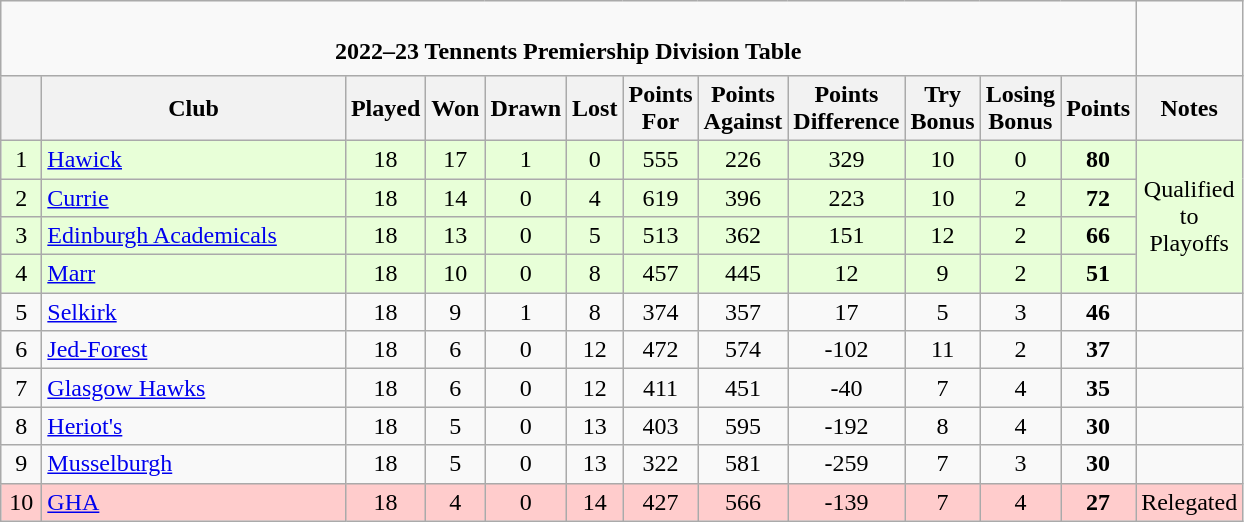<table class="wikitable" style="text-align: center;">
<tr>
<td colspan="12" cellpadding="0" cellspacing="0"><br><table border="0" width="100%" cellpadding="0" cellspacing="0">
<tr>
<td style="border:0px"><strong>2022–23 Tennents Premiership Division Table</strong></td>
</tr>
</table>
</td>
</tr>
<tr>
<th bgcolor="#efefef" width="20"></th>
<th bgcolor="#efefef" width="195">Club</th>
<th bgcolor="#efefef" width="20">Played</th>
<th bgcolor="#efefef" width="20">Won</th>
<th bgcolor="#efefef" width="20">Drawn</th>
<th bgcolor="#efefef" width="20">Lost</th>
<th bgcolor="#efefef" width="20">Points For</th>
<th bgcolor="#efefef" width="20">Points Against</th>
<th bgcolor="#efefef" width="20">Points Difference</th>
<th bgcolor="#efefef" width="20">Try Bonus</th>
<th bgcolor="#efefef" width="20">Losing Bonus</th>
<th bgcolor="#efefef" width="30">Points</th>
<th bgcolor="#efefef" width="30">Notes</th>
</tr>
<tr bgcolor=#e8ffd8 align=center>
<td>1</td>
<td align=left><a href='#'>Hawick</a></td>
<td>18</td>
<td>17</td>
<td>1</td>
<td>0</td>
<td>555</td>
<td>226</td>
<td>329</td>
<td>10</td>
<td>0</td>
<td><strong>80</strong></td>
<td rowspan="4">Qualified to Playoffs</td>
</tr>
<tr bgcolor=#e8ffd8 align=center>
<td>2</td>
<td align=left><a href='#'>Currie</a></td>
<td>18</td>
<td>14</td>
<td>0</td>
<td>4</td>
<td>619</td>
<td>396</td>
<td>223</td>
<td>10</td>
<td>2</td>
<td><strong>72</strong></td>
</tr>
<tr bgcolor=#e8ffd8 align=center>
<td>3</td>
<td align=left><a href='#'>Edinburgh Academicals</a></td>
<td>18</td>
<td>13</td>
<td>0</td>
<td>5</td>
<td>513</td>
<td>362</td>
<td>151</td>
<td>12</td>
<td>2</td>
<td><strong>66</strong></td>
</tr>
<tr bgcolor=#e8ffd8 align=center>
<td>4</td>
<td align=left><a href='#'>Marr</a></td>
<td>18</td>
<td>10</td>
<td>0</td>
<td>8</td>
<td>457</td>
<td>445</td>
<td>12</td>
<td>9</td>
<td>2</td>
<td><strong>51</strong></td>
</tr>
<tr>
<td>5</td>
<td align=left><a href='#'>Selkirk</a></td>
<td>18</td>
<td>9</td>
<td>1</td>
<td>8</td>
<td>374</td>
<td>357</td>
<td>17</td>
<td>5</td>
<td>3</td>
<td><strong>46</strong></td>
<td></td>
</tr>
<tr>
<td>6</td>
<td align=left><a href='#'>Jed-Forest</a></td>
<td>18</td>
<td>6</td>
<td>0</td>
<td>12</td>
<td>472</td>
<td>574</td>
<td>-102</td>
<td>11</td>
<td>2</td>
<td><strong>37</strong></td>
<td></td>
</tr>
<tr>
<td>7</td>
<td align=left><a href='#'>Glasgow Hawks</a></td>
<td>18</td>
<td>6</td>
<td>0</td>
<td>12</td>
<td>411</td>
<td>451</td>
<td>-40</td>
<td>7</td>
<td>4</td>
<td><strong>35</strong></td>
<td></td>
</tr>
<tr>
<td>8</td>
<td align=left><a href='#'>Heriot's</a></td>
<td>18</td>
<td>5</td>
<td>0</td>
<td>13</td>
<td>403</td>
<td>595</td>
<td>-192</td>
<td>8</td>
<td>4</td>
<td><strong>30</strong></td>
<td></td>
</tr>
<tr>
<td>9</td>
<td align=left><a href='#'>Musselburgh</a></td>
<td>18</td>
<td>5</td>
<td>0</td>
<td>13</td>
<td>322</td>
<td>581</td>
<td>-259</td>
<td>7</td>
<td>3</td>
<td><strong>30</strong></td>
<td></td>
</tr>
<tr bgcolor=#ffcccc align=center>
<td>10</td>
<td align=left><a href='#'>GHA</a></td>
<td>18</td>
<td>4</td>
<td>0</td>
<td>14</td>
<td>427</td>
<td>566</td>
<td>-139</td>
<td>7</td>
<td>4</td>
<td><strong>27</strong></td>
<td>Relegated</td>
</tr>
</table>
